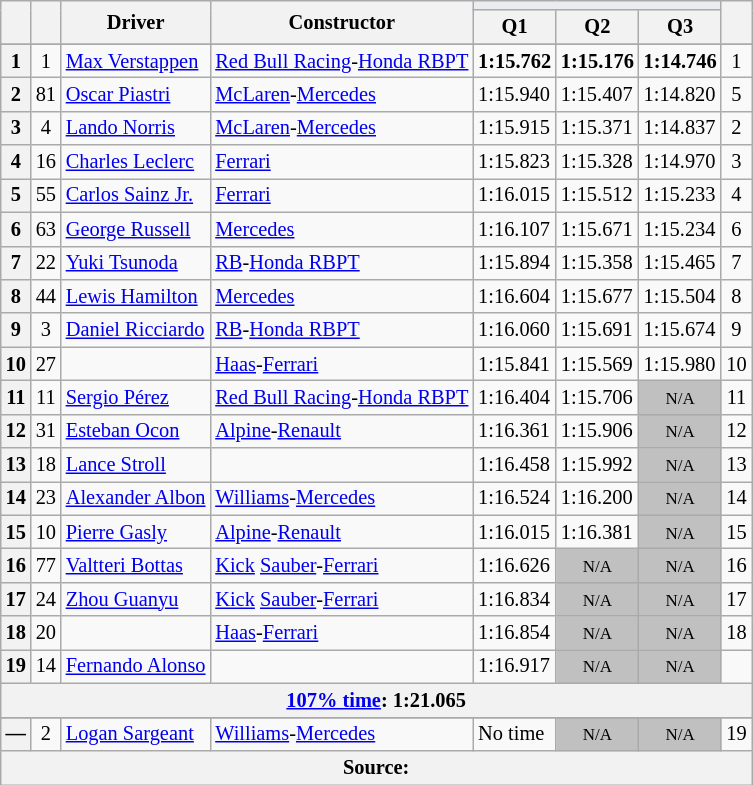<table class="wikitable sortable" style="font-size: 85%;">
<tr>
<th rowspan="2"></th>
<th rowspan="2"></th>
<th rowspan="2">Driver</th>
<th rowspan="2">Constructor</th>
<th colspan="3" style="background:#eaecf0; text-align:center;"></th>
<th rowspan="2"></th>
</tr>
<tr>
<th scope="col">Q1</th>
<th scope="col">Q2</th>
<th scope="col">Q3</th>
</tr>
<tr>
</tr>
<tr>
<th scope="row">1</th>
<td align="center">1</td>
<td data-sort-value="ver"> <a href='#'>Max Verstappen</a></td>
<td><a href='#'>Red Bull Racing</a>-<a href='#'>Honda RBPT</a></td>
<td><strong>1:15.762</strong></td>
<td><strong>1:15.176</strong></td>
<td><strong>1:14.746</strong></td>
<td align="center">1</td>
</tr>
<tr>
<th scope="row">2</th>
<td align="center">81</td>
<td data-sort-value="pia"> <a href='#'>Oscar Piastri</a></td>
<td><a href='#'>McLaren</a>-<a href='#'>Mercedes</a></td>
<td>1:15.940</td>
<td>1:15.407</td>
<td>1:14.820</td>
<td data-sort-value="5" align="center">5</td>
</tr>
<tr>
<th scope="row">3</th>
<td align="center">4</td>
<td data-sort-value="nor"> <a href='#'>Lando Norris</a></td>
<td><a href='#'>McLaren</a>-<a href='#'>Mercedes</a></td>
<td>1:15.915</td>
<td>1:15.371</td>
<td>1:14.837</td>
<td align="center">2</td>
</tr>
<tr>
<th scope="row">4</th>
<td align="center">16</td>
<td data-sort-value="lec"> <a href='#'>Charles Leclerc</a></td>
<td><a href='#'>Ferrari</a></td>
<td>1:15.823</td>
<td>1:15.328</td>
<td>1:14.970</td>
<td align="center">3</td>
</tr>
<tr>
<th scope="row">5</th>
<td align="center">55</td>
<td data-sort-value="sai"> <a href='#'>Carlos Sainz Jr.</a></td>
<td><a href='#'>Ferrari</a></td>
<td>1:16.015</td>
<td>1:15.512</td>
<td>1:15.233</td>
<td align="center">4</td>
</tr>
<tr>
<th scope="row">6</th>
<td align="center">63</td>
<td data-sort-value="rus"> <a href='#'>George Russell</a></td>
<td><a href='#'>Mercedes</a></td>
<td>1:16.107</td>
<td>1:15.671</td>
<td>1:15.234</td>
<td align="center">6</td>
</tr>
<tr>
<th scope="row">7</th>
<td align="center">22</td>
<td data-sort-value="tsu"> <a href='#'>Yuki Tsunoda</a></td>
<td><a href='#'>RB</a>-<a href='#'>Honda RBPT</a></td>
<td>1:15.894</td>
<td>1:15.358</td>
<td>1:15.465</td>
<td align="center">7</td>
</tr>
<tr>
<th scope="row">8</th>
<td align="center">44</td>
<td data-sort-value="ham"> <a href='#'>Lewis Hamilton</a></td>
<td><a href='#'>Mercedes</a></td>
<td>1:16.604</td>
<td>1:15.677</td>
<td>1:15.504</td>
<td align="center">8</td>
</tr>
<tr>
<th scope="row">9</th>
<td align="center">3</td>
<td data-sort-value="ric"> <a href='#'>Daniel Ricciardo</a></td>
<td><a href='#'>RB</a>-<a href='#'>Honda RBPT</a></td>
<td>1:16.060</td>
<td>1:15.691</td>
<td>1:15.674</td>
<td align="center">9</td>
</tr>
<tr>
<th scope="row">10</th>
<td align="center">27</td>
<td data-sort-value="hul"></td>
<td><a href='#'>Haas</a>-<a href='#'>Ferrari</a></td>
<td>1:15.841</td>
<td>1:15.569</td>
<td>1:15.980</td>
<td align="center">10</td>
</tr>
<tr>
<th scope="row">11</th>
<td align="center">11</td>
<td data-sort-value="per"> <a href='#'>Sergio Pérez</a></td>
<td><a href='#'>Red Bull Racing</a>-<a href='#'>Honda RBPT</a></td>
<td>1:16.404</td>
<td>1:15.706</td>
<td data-sort-value="15" align="center" style="background: silver"><small>N/A</small></td>
<td align="center">11</td>
</tr>
<tr>
<th scope="row">12</th>
<td align="center">31</td>
<td data-sort-value="oco"> <a href='#'>Esteban Ocon</a></td>
<td><a href='#'>Alpine</a>-<a href='#'>Renault</a></td>
<td>1:16.361</td>
<td>1:15.906</td>
<td data-sort-value="15" align="center" style="background: silver"><small>N/A</small></td>
<td align="center">12</td>
</tr>
<tr>
<th scope="row">13</th>
<td align="center">18</td>
<td data-sort-value="str"> <a href='#'>Lance Stroll</a></td>
<td></td>
<td>1:16.458</td>
<td>1:15.992</td>
<td data-sort-value="18" align="center" style="background: silver"><small>N/A</small></td>
<td align="center">13</td>
</tr>
<tr>
<th scope="row">14</th>
<td align="center">23</td>
<td data-sort-value="alb"> <a href='#'>Alexander Albon</a></td>
<td><a href='#'>Williams</a>-<a href='#'>Mercedes</a></td>
<td>1:16.524</td>
<td>1:16.200</td>
<td data-sort-value="14" align="center" style="background: silver"><small>N/A</small></td>
<td align="center">14</td>
</tr>
<tr>
<th scope="row">15</th>
<td align="center">10</td>
<td data-sort-value="gas"> <a href='#'>Pierre Gasly</a></td>
<td><a href='#'>Alpine</a>-<a href='#'>Renault</a></td>
<td>1:16.015</td>
<td>1:16.381</td>
<td data-sort-value="17" align="center" style="background: silver"><small>N/A</small></td>
<td align="center">15</td>
</tr>
<tr>
<th scope="row">16</th>
<td align="center">77</td>
<td data-sort-value="bot"> <a href='#'>Valtteri Bottas</a></td>
<td><a href='#'>Kick</a> <a href='#'>Sauber</a>-<a href='#'>Ferrari</a></td>
<td>1:16.626</td>
<td data-sort-value="17" align="center" style="background: silver"><small>N/A</small></td>
<td data-sort-value="17" align="center" style="background: silver"><small>N/A</small></td>
<td align="center">16</td>
</tr>
<tr>
<th scope="row">17</th>
<td align="center">24</td>
<td data-sort-value="zho"> <a href='#'>Zhou Guanyu</a></td>
<td><a href='#'>Kick</a> <a href='#'>Sauber</a>-<a href='#'>Ferrari</a></td>
<td>1:16.834</td>
<td data-sort-value="17" align="center" style="background: silver"><small>N/A</small></td>
<td data-sort-value="17" align="center" style="background: silver"><small>N/A</small></td>
<td align="center">17</td>
</tr>
<tr>
<th scope="row">18</th>
<td align="center">20</td>
<td data-sort-value="mag"></td>
<td><a href='#'>Haas</a>-<a href='#'>Ferrari</a></td>
<td>1:16.854</td>
<td data-sort-value="18" align="center" style="background: silver"><small>N/A</small></td>
<td data-sort-value="18" align="center" style="background: silver"><small>N/A</small></td>
<td align="center">18</td>
</tr>
<tr>
<th scope="row">19</th>
<td align="center">14</td>
<td data-sort-value="alo"> <a href='#'>Fernando Alonso</a></td>
<td></td>
<td>1:16.917</td>
<td data-sort-value="18" align="center" style="background: silver"><small>N/A</small></td>
<td data-sort-value="18" align="center" style="background: silver"><small>N/A</small></td>
<td data-sort-value="20" align="center"></td>
</tr>
<tr>
<th colspan="8"><a href='#'>107% time</a>: 1:21.065</th>
</tr>
<tr>
</tr>
<tr>
<th scope="row" data-sort-value="20">—</th>
<td align="center">2</td>
<td data-sort-value="sar"> <a href='#'>Logan Sargeant</a></td>
<td><a href='#'>Williams</a>-<a href='#'>Mercedes</a></td>
<td data-sort-value="20">No time</td>
<td data-sort-value="20" align="center" style="background: silver"><small>N/A</small></td>
<td data-sort-value="20" align="center" style="background: silver"><small>N/A</small></td>
<td align="center" data-sort-value="19">19</td>
</tr>
<tr>
<th colspan="8">Source:</th>
</tr>
</table>
